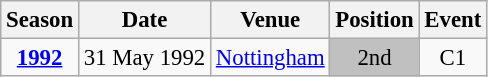<table class="wikitable" style="text-align:center; font-size:95%;">
<tr>
<th>Season</th>
<th>Date</th>
<th>Venue</th>
<th>Position</th>
<th>Event</th>
</tr>
<tr>
<td><strong><a href='#'>1992</a></strong></td>
<td align=right>31 May 1992</td>
<td align=left><a href='#'>Nottingham</a></td>
<td bgcolor=silver>2nd</td>
<td>C1</td>
</tr>
</table>
